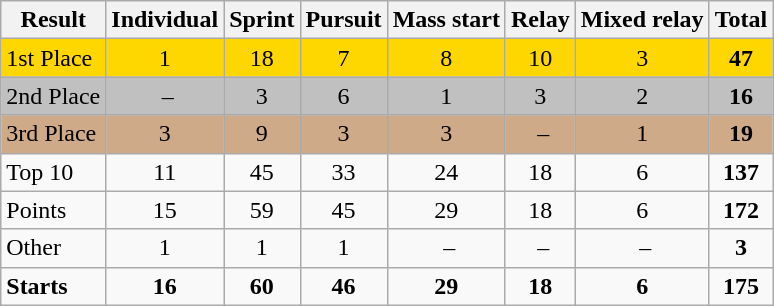<table class="wikitable" style="text-align: center;">
<tr ">
<th>Result</th>
<th>Individual</th>
<th>Sprint</th>
<th>Pursuit</th>
<th>Mass start</th>
<th>Relay</th>
<th>Mixed relay</th>
<th>Total</th>
</tr>
<tr style="background:gold;">
<td align=left>1st Place</td>
<td>1</td>
<td>18</td>
<td>7</td>
<td>8</td>
<td>10</td>
<td>3</td>
<td><strong>47</strong></td>
</tr>
<tr style="background:silver;">
<td align=left>2nd Place</td>
<td> –</td>
<td>3</td>
<td>6</td>
<td>1</td>
<td>3</td>
<td>2</td>
<td><strong>16</strong></td>
</tr>
<tr style="background:#cfaa88;">
<td align=left>3rd Place</td>
<td>3</td>
<td>9</td>
<td>3</td>
<td>3</td>
<td> –</td>
<td>1</td>
<td><strong>19</strong></td>
</tr>
<tr>
<td align=left>Top 10</td>
<td>11</td>
<td>45</td>
<td>33</td>
<td>24</td>
<td>18</td>
<td>6</td>
<td><strong>137</strong></td>
</tr>
<tr>
<td align=left>Points</td>
<td>15</td>
<td>59</td>
<td>45</td>
<td>29</td>
<td>18</td>
<td>6</td>
<td><strong>172</strong></td>
</tr>
<tr>
<td align=left>Other</td>
<td>1</td>
<td>1</td>
<td>1</td>
<td> –</td>
<td> –</td>
<td> –</td>
<td><strong>3</strong></td>
</tr>
<tr>
<td align=left><strong>Starts</strong></td>
<td><strong>16</strong></td>
<td><strong>60</strong></td>
<td><strong>46</strong></td>
<td><strong>29</strong></td>
<td><strong>18</strong></td>
<td><strong>6</strong></td>
<td><strong>175</strong></td>
</tr>
</table>
